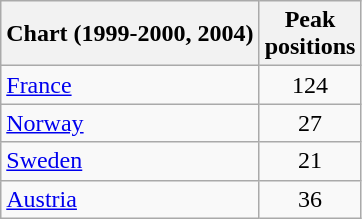<table class="wikitable sortable">
<tr>
<th>Chart (1999-2000, 2004)</th>
<th>Peak<br>positions</th>
</tr>
<tr>
<td align="left"><a href='#'>France</a></td>
<td align="center">124</td>
</tr>
<tr>
<td align="left"><a href='#'>Norway</a></td>
<td align="center">27</td>
</tr>
<tr>
<td align="left"><a href='#'>Sweden</a></td>
<td align="center">21</td>
</tr>
<tr>
<td align="left"><a href='#'>Austria</a></td>
<td align="center">36</td>
</tr>
</table>
